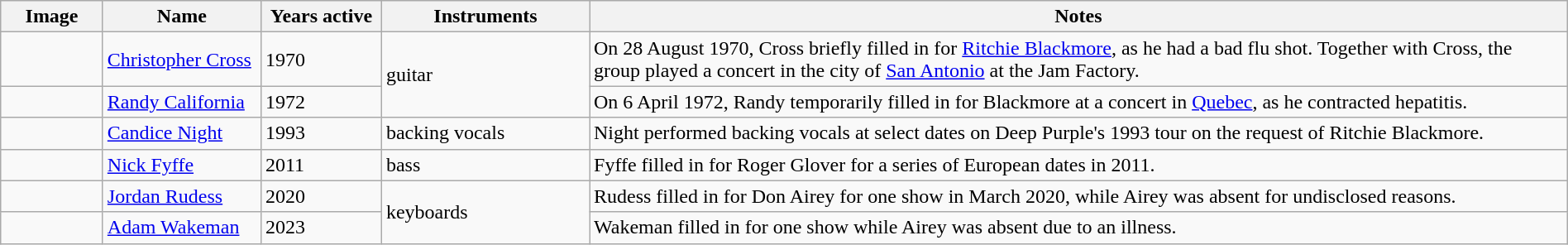<table class="wikitable" border="1" width=100%>
<tr>
<th width="75">Image</th>
<th width="120">Name</th>
<th width="90">Years active</th>
<th width="160">Instruments</th>
<th>Notes</th>
</tr>
<tr>
<td></td>
<td><a href='#'>Christopher Cross</a></td>
<td>1970</td>
<td rowspan="2">guitar</td>
<td>On 28 August 1970, Cross briefly filled in for <a href='#'>Ritchie Blackmore</a>, as he had a bad flu shot. Together with Cross, the group played a concert in the city of <a href='#'>San Antonio</a> at the Jam Factory.</td>
</tr>
<tr>
<td></td>
<td><a href='#'>Randy California</a></td>
<td>1972 </td>
<td>On 6 April 1972, Randy temporarily filled in for Blackmore at a concert in <a href='#'>Quebec</a>, as he contracted hepatitis.</td>
</tr>
<tr>
<td></td>
<td><a href='#'>Candice Night</a></td>
<td>1993</td>
<td>backing vocals</td>
<td>Night performed backing vocals at select dates on Deep Purple's 1993 tour on the request of Ritchie Blackmore.</td>
</tr>
<tr>
<td></td>
<td><a href='#'>Nick Fyffe</a></td>
<td>2011</td>
<td>bass</td>
<td>Fyffe filled in for Roger Glover for a series of European dates in 2011.</td>
</tr>
<tr>
<td></td>
<td><a href='#'>Jordan Rudess</a></td>
<td>2020</td>
<td Rowspan="2">keyboards</td>
<td>Rudess filled in for Don Airey for one show in March 2020, while Airey was absent for undisclosed reasons.</td>
</tr>
<tr>
<td></td>
<td><a href='#'>Adam Wakeman</a></td>
<td>2023</td>
<td>Wakeman filled in for one show while Airey was absent due to an illness.</td>
</tr>
</table>
